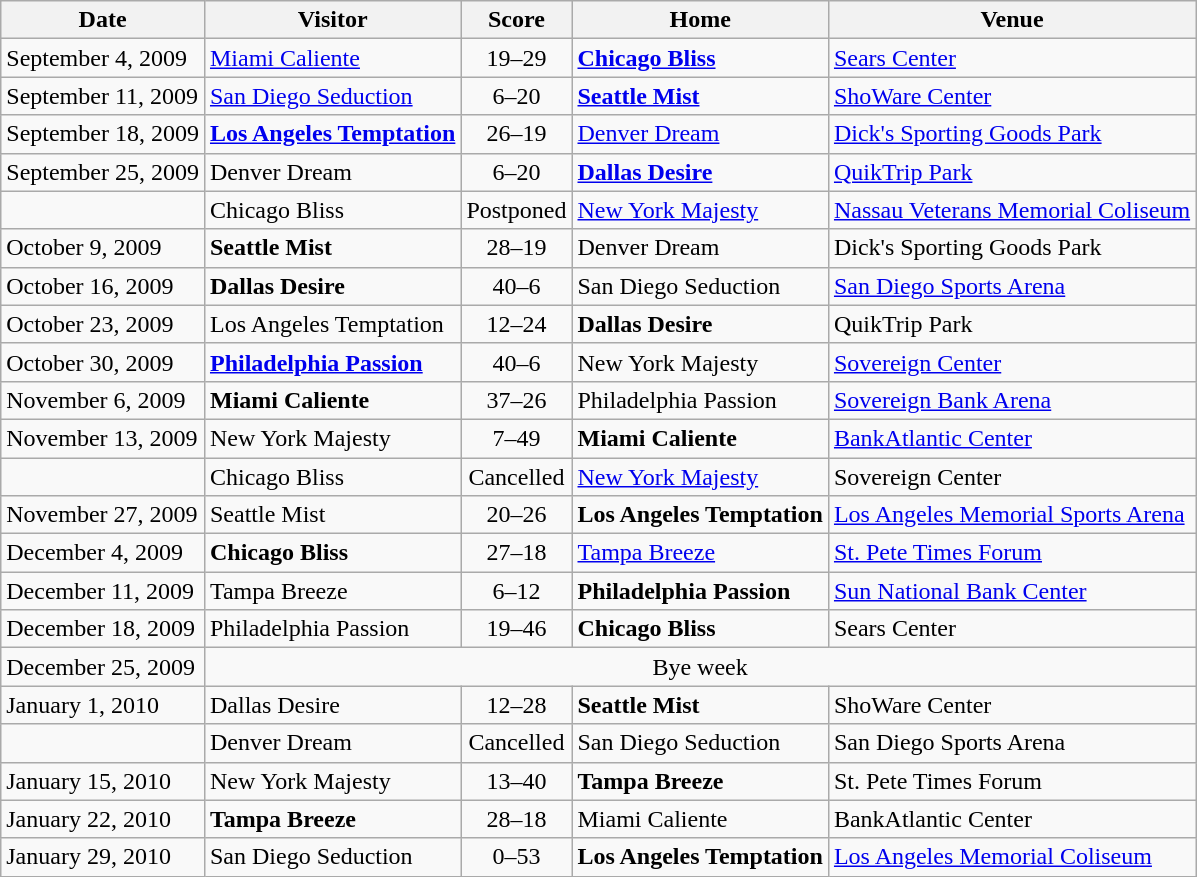<table class="wikitable">
<tr>
<th>Date</th>
<th>Visitor</th>
<th>Score</th>
<th>Home</th>
<th>Venue</th>
</tr>
<tr>
<td>September 4, 2009</td>
<td><a href='#'>Miami Caliente</a></td>
<td align=center>19–29</td>
<td><strong><a href='#'>Chicago Bliss</a></strong></td>
<td><a href='#'>Sears Center</a></td>
</tr>
<tr>
<td>September 11, 2009</td>
<td><a href='#'>San Diego Seduction</a></td>
<td align=center>6–20</td>
<td><strong><a href='#'>Seattle Mist</a></strong></td>
<td><a href='#'>ShoWare Center</a></td>
</tr>
<tr>
<td>September 18, 2009</td>
<td><strong><a href='#'>Los Angeles Temptation</a></strong></td>
<td align=center>26–19</td>
<td><a href='#'>Denver Dream</a></td>
<td><a href='#'>Dick's Sporting Goods Park</a></td>
</tr>
<tr>
<td>September 25, 2009</td>
<td>Denver Dream</td>
<td align=center>6–20</td>
<td><strong><a href='#'>Dallas Desire</a></strong></td>
<td><a href='#'>QuikTrip Park</a></td>
</tr>
<tr>
<td></td>
<td>Chicago Bliss</td>
<td align=center>Postponed</td>
<td><a href='#'>New York Majesty</a></td>
<td><a href='#'>Nassau Veterans Memorial Coliseum</a></td>
</tr>
<tr>
<td>October 9, 2009</td>
<td><strong>Seattle Mist</strong></td>
<td align=center>28–19</td>
<td>Denver Dream</td>
<td>Dick's Sporting Goods Park</td>
</tr>
<tr>
<td>October 16, 2009</td>
<td><strong>Dallas Desire</strong></td>
<td align=center>40–6</td>
<td>San Diego Seduction</td>
<td><a href='#'>San Diego Sports Arena</a></td>
</tr>
<tr>
<td>October 23, 2009</td>
<td>Los Angeles Temptation</td>
<td align=center>12–24</td>
<td><strong>Dallas Desire</strong></td>
<td>QuikTrip Park</td>
</tr>
<tr>
<td>October 30, 2009</td>
<td><strong><a href='#'>Philadelphia Passion</a></strong></td>
<td align=center>40–6</td>
<td>New York Majesty</td>
<td><a href='#'>Sovereign Center</a></td>
</tr>
<tr>
<td>November 6, 2009</td>
<td><strong>Miami Caliente</strong></td>
<td align=center>37–26</td>
<td>Philadelphia Passion</td>
<td><a href='#'>Sovereign Bank Arena</a></td>
</tr>
<tr>
<td>November 13, 2009</td>
<td>New York Majesty</td>
<td align=center>7–49</td>
<td><strong>Miami Caliente</strong></td>
<td><a href='#'>BankAtlantic Center</a></td>
</tr>
<tr>
<td></td>
<td>Chicago Bliss</td>
<td align=center>Cancelled</td>
<td><a href='#'>New York Majesty</a></td>
<td>Sovereign Center</td>
</tr>
<tr>
<td>November 27, 2009</td>
<td>Seattle Mist</td>
<td align=center>20–26</td>
<td><strong>Los Angeles Temptation</strong></td>
<td><a href='#'>Los Angeles Memorial Sports Arena</a></td>
</tr>
<tr>
<td>December 4, 2009</td>
<td><strong>Chicago Bliss</strong></td>
<td align=center>27–18</td>
<td><a href='#'>Tampa Breeze</a></td>
<td><a href='#'>St. Pete Times Forum</a></td>
</tr>
<tr>
<td>December 11, 2009</td>
<td>Tampa Breeze</td>
<td align=center>6–12</td>
<td><strong>Philadelphia Passion</strong></td>
<td><a href='#'>Sun National Bank Center</a></td>
</tr>
<tr>
<td>December 18, 2009</td>
<td>Philadelphia Passion</td>
<td align=center>19–46</td>
<td><strong>Chicago Bliss</strong></td>
<td>Sears Center</td>
</tr>
<tr>
<td>December 25, 2009</td>
<td colspan=4 style="text-align:center">Bye week</td>
</tr>
<tr>
<td>January 1, 2010</td>
<td>Dallas Desire</td>
<td align=center>12–28</td>
<td><strong>Seattle Mist</strong></td>
<td>ShoWare Center</td>
</tr>
<tr>
<td></td>
<td>Denver Dream</td>
<td align=center>Cancelled</td>
<td>San Diego Seduction</td>
<td>San Diego Sports Arena</td>
</tr>
<tr>
<td>January 15, 2010</td>
<td>New York Majesty</td>
<td align=center>13–40</td>
<td><strong>Tampa Breeze</strong></td>
<td>St. Pete Times Forum</td>
</tr>
<tr>
<td>January 22, 2010</td>
<td><strong>Tampa Breeze</strong></td>
<td align=center>28–18</td>
<td>Miami Caliente</td>
<td>BankAtlantic Center</td>
</tr>
<tr>
<td>January 29, 2010</td>
<td>San Diego Seduction</td>
<td align=center>0–53</td>
<td><strong>Los Angeles Temptation</strong></td>
<td><a href='#'>Los Angeles Memorial Coliseum</a></td>
</tr>
</table>
